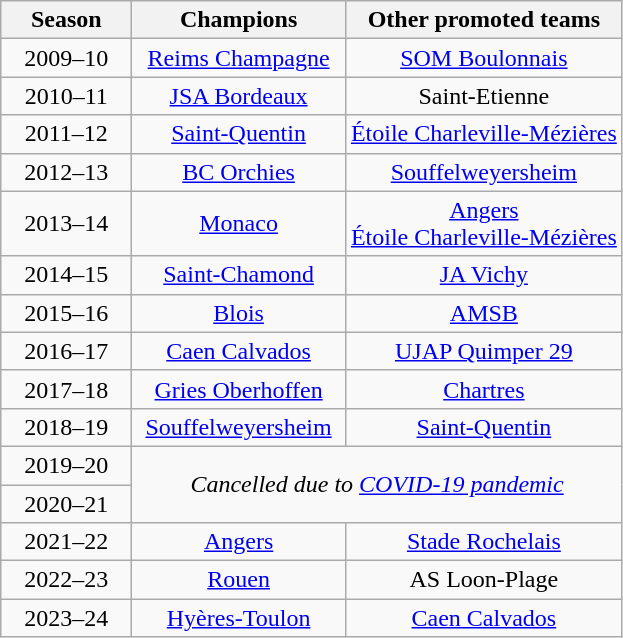<table class="wikitable sortable" style="text-align:center;">
<tr>
<th style="width:80px">Season</th>
<th style="width:135px">Champions</th>
<th>Other promoted teams</th>
</tr>
<tr>
<td style="text-align:center">2009–10</td>
<td><a href='#'>Reims Champagne</a></td>
<td><a href='#'>SOM Boulonnais</a></td>
</tr>
<tr>
<td style="text-align:center">2010–11</td>
<td><a href='#'>JSA Bordeaux</a></td>
<td>Saint-Etienne</td>
</tr>
<tr>
<td style="text-align:center">2011–12</td>
<td><a href='#'>Saint-Quentin</a></td>
<td><a href='#'>Étoile Charleville-Mézières</a></td>
</tr>
<tr>
<td style="text-align:center">2012–13</td>
<td><a href='#'>BC Orchies</a></td>
<td><a href='#'>Souffelweyersheim</a></td>
</tr>
<tr>
<td style="text-align:center">2013–14</td>
<td><a href='#'>Monaco</a></td>
<td><a href='#'>Angers</a><br> <a href='#'>Étoile Charleville-Mézières</a></td>
</tr>
<tr>
<td style="text-align:center">2014–15</td>
<td><a href='#'>Saint-Chamond</a></td>
<td><a href='#'>JA Vichy</a></td>
</tr>
<tr>
<td style="text-align:center">2015–16</td>
<td><a href='#'>Blois</a></td>
<td><a href='#'>AMSB</a></td>
</tr>
<tr>
<td style="text-align:center">2016–17</td>
<td><a href='#'>Caen Calvados</a></td>
<td><a href='#'>UJAP Quimper 29</a></td>
</tr>
<tr>
<td style="text-align:center">2017–18</td>
<td><a href='#'>Gries Oberhoffen</a></td>
<td><a href='#'>Chartres</a></td>
</tr>
<tr>
<td style="text-align:center">2018–19</td>
<td><a href='#'>Souffelweyersheim</a></td>
<td><a href='#'>Saint-Quentin</a></td>
</tr>
<tr>
<td style="text-align:center">2019–20</td>
<td colspan="2" rowspan="2"><em>Cancelled due to <a href='#'>COVID-19 pandemic</a></em></td>
</tr>
<tr>
<td>2020–21</td>
</tr>
<tr>
<td>2021–22</td>
<td><a href='#'>Angers</a></td>
<td><a href='#'>Stade Rochelais</a></td>
</tr>
<tr>
<td>2022–23</td>
<td><a href='#'>Rouen</a></td>
<td>AS Loon-Plage</td>
</tr>
<tr>
<td>2023–24</td>
<td><a href='#'>Hyères-Toulon</a></td>
<td><a href='#'>Caen Calvados</a></td>
</tr>
</table>
